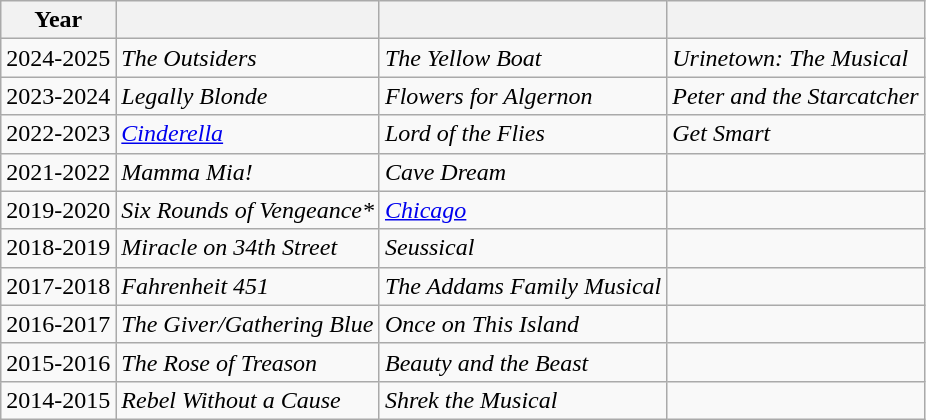<table class="wikitable">
<tr>
<th>Year</th>
<th></th>
<th></th>
<th></th>
</tr>
<tr>
<td>2024-2025</td>
<td><em>The Outsiders</em></td>
<td><em>The Yellow Boat</em></td>
<td><em>Urinetown: The Musical</em></td>
</tr>
<tr>
<td>2023-2024</td>
<td><em>Legally Blonde</em></td>
<td><em>Flowers for Algernon</em></td>
<td><em>Peter and the Starcatcher</em></td>
</tr>
<tr>
<td>2022-2023</td>
<td><em><a href='#'>Cinderella</a></em></td>
<td><em>Lord of the Flies</em></td>
<td><em>Get Smart</em></td>
</tr>
<tr>
<td>2021-2022</td>
<td><em>Mamma Mia!</em></td>
<td><em>Cave Dream</em></td>
<td></td>
</tr>
<tr>
<td>2019-2020</td>
<td><em>Six Rounds of Vengeance*</em></td>
<td><em><a href='#'>Chicago</a></em></td>
<td></td>
</tr>
<tr>
<td>2018-2019</td>
<td><em>Miracle on 34th Street</em></td>
<td><em>Seussical</em></td>
<td></td>
</tr>
<tr>
<td>2017-2018</td>
<td><em>Fahrenheit 451</em></td>
<td><em>The Addams Family Musical</em></td>
<td></td>
</tr>
<tr>
<td>2016-2017</td>
<td><em>The Giver/Gathering Blue</em></td>
<td><em>Once on This Island</em></td>
<td></td>
</tr>
<tr>
<td>2015-2016</td>
<td><em>The Rose of Treason</em></td>
<td><em>Beauty and the Beast</em></td>
<td></td>
</tr>
<tr>
<td>2014-2015</td>
<td><em>Rebel Without a Cause</em></td>
<td><em>Shrek the Musical</em></td>
<td></td>
</tr>
</table>
